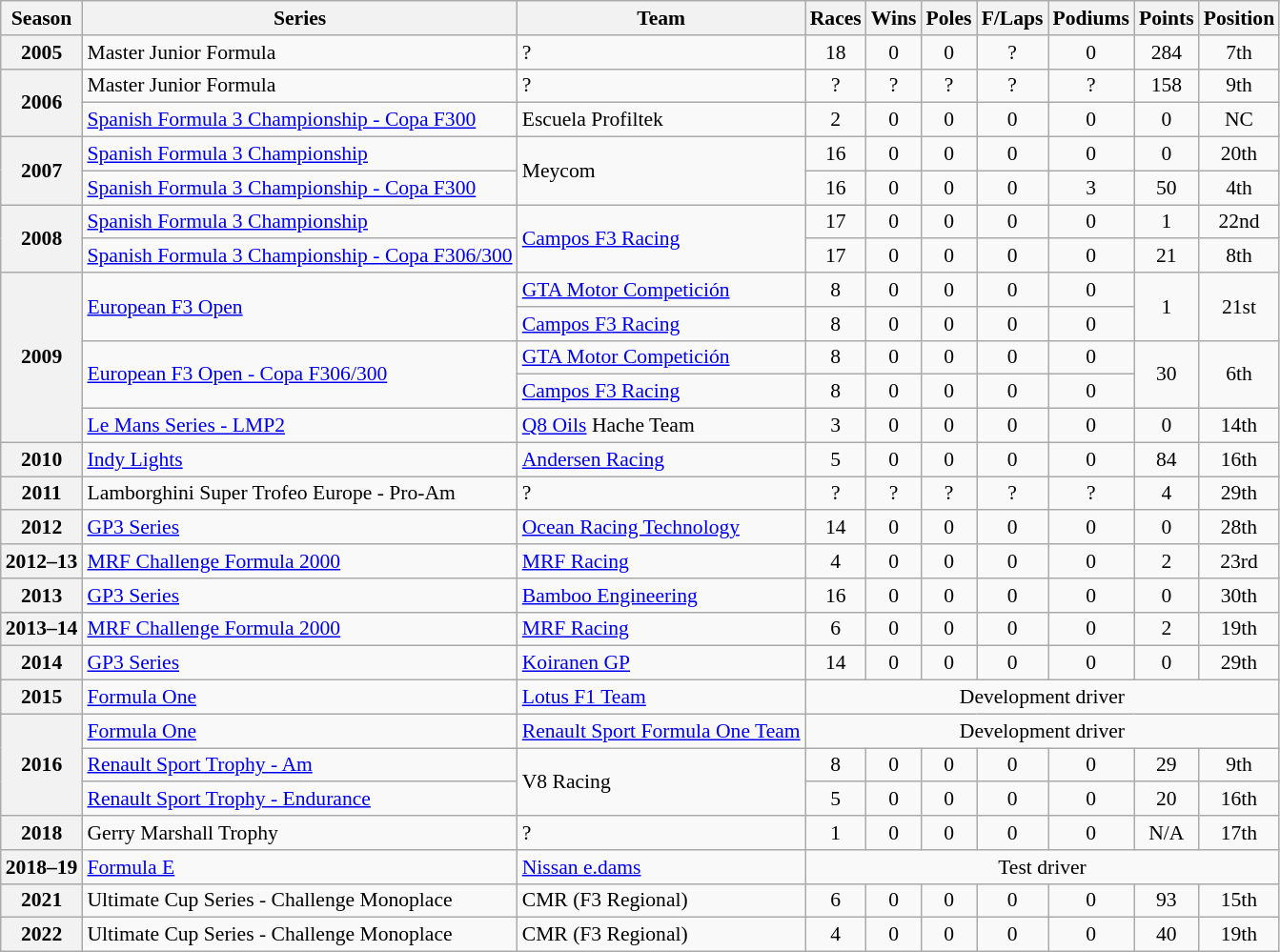<table class="wikitable" style="font-size: 90%; text-align:center">
<tr>
<th>Season</th>
<th>Series</th>
<th>Team</th>
<th>Races</th>
<th>Wins</th>
<th>Poles</th>
<th>F/Laps</th>
<th>Podiums</th>
<th>Points</th>
<th>Position</th>
</tr>
<tr>
<th>2005</th>
<td align=left>Master Junior Formula</td>
<td align=left>?</td>
<td>18</td>
<td>0</td>
<td>0</td>
<td>?</td>
<td>0</td>
<td>284</td>
<td>7th</td>
</tr>
<tr>
<th rowspan=2>2006</th>
<td align=left>Master Junior Formula</td>
<td align=left>?</td>
<td>?</td>
<td>?</td>
<td>?</td>
<td>?</td>
<td>?</td>
<td>158</td>
<td>9th</td>
</tr>
<tr>
<td align=left><a href='#'>Spanish Formula 3 Championship - Copa F300</a></td>
<td align=left>Escuela Profiltek</td>
<td>2</td>
<td>0</td>
<td>0</td>
<td>0</td>
<td>0</td>
<td>0</td>
<td>NC</td>
</tr>
<tr>
<th rowspan=2>2007</th>
<td align="left"><a href='#'>Spanish Formula 3 Championship</a></td>
<td rowspan="2" align="left">Meycom</td>
<td>16</td>
<td>0</td>
<td>0</td>
<td>0</td>
<td>0</td>
<td>0</td>
<td>20th</td>
</tr>
<tr>
<td align=left><a href='#'>Spanish Formula 3 Championship - Copa F300</a></td>
<td>16</td>
<td>0</td>
<td>0</td>
<td>0</td>
<td>3</td>
<td>50</td>
<td>4th</td>
</tr>
<tr>
<th rowspan=2>2008</th>
<td align="left"><a href='#'>Spanish Formula 3 Championship</a></td>
<td rowspan="2" align="left"><a href='#'>Campos F3 Racing</a></td>
<td>17</td>
<td>0</td>
<td>0</td>
<td>0</td>
<td>0</td>
<td>1</td>
<td>22nd</td>
</tr>
<tr>
<td align=left><a href='#'>Spanish Formula 3 Championship - Copa F306/300</a></td>
<td>17</td>
<td>0</td>
<td>0</td>
<td>0</td>
<td>0</td>
<td>21</td>
<td>8th</td>
</tr>
<tr>
<th rowspan=5>2009</th>
<td rowspan="2" align="left"><a href='#'>European F3 Open</a></td>
<td align=left><a href='#'>GTA Motor Competición</a></td>
<td>8</td>
<td>0</td>
<td>0</td>
<td>0</td>
<td>0</td>
<td rowspan=2>1</td>
<td rowspan=2>21st</td>
</tr>
<tr>
<td align=left><a href='#'>Campos F3 Racing</a></td>
<td>8</td>
<td>0</td>
<td>0</td>
<td>0</td>
<td>0</td>
</tr>
<tr>
<td rowspan="2" align=left><a href='#'>European F3 Open - Copa F306/300</a></td>
<td align="left"><a href='#'>GTA Motor Competición</a></td>
<td>8</td>
<td>0</td>
<td>0</td>
<td>0</td>
<td>0</td>
<td rowspan=2>30</td>
<td rowspan=2>6th</td>
</tr>
<tr>
<td align=left><a href='#'>Campos F3 Racing</a></td>
<td>8</td>
<td>0</td>
<td>0</td>
<td>0</td>
<td>0</td>
</tr>
<tr>
<td align=left><a href='#'>Le Mans Series - LMP2</a></td>
<td align=left><a href='#'>Q8 Oils</a> Hache Team</td>
<td>3</td>
<td>0</td>
<td>0</td>
<td>0</td>
<td>0</td>
<td>0</td>
<td>14th</td>
</tr>
<tr>
<th>2010</th>
<td align=left><a href='#'>Indy Lights</a></td>
<td align=left><a href='#'>Andersen Racing</a></td>
<td>5</td>
<td>0</td>
<td>0</td>
<td>0</td>
<td>0</td>
<td>84</td>
<td>16th</td>
</tr>
<tr>
<th>2011</th>
<td align=left>Lamborghini Super Trofeo Europe - Pro-Am</td>
<td align=left>?</td>
<td>?</td>
<td>?</td>
<td>?</td>
<td>?</td>
<td>?</td>
<td>4</td>
<td>29th</td>
</tr>
<tr>
<th>2012</th>
<td align=left><a href='#'>GP3 Series</a></td>
<td align=left><a href='#'>Ocean Racing Technology</a></td>
<td>14</td>
<td>0</td>
<td>0</td>
<td>0</td>
<td>0</td>
<td>0</td>
<td>28th</td>
</tr>
<tr>
<th>2012–13</th>
<td align=left><a href='#'>MRF Challenge Formula 2000</a></td>
<td align=left><a href='#'>MRF Racing</a></td>
<td>4</td>
<td>0</td>
<td>0</td>
<td>0</td>
<td>0</td>
<td>2</td>
<td>23rd</td>
</tr>
<tr>
<th>2013</th>
<td align=left><a href='#'>GP3 Series</a></td>
<td align=left><a href='#'>Bamboo Engineering</a></td>
<td>16</td>
<td>0</td>
<td>0</td>
<td>0</td>
<td>0</td>
<td>0</td>
<td>30th</td>
</tr>
<tr>
<th>2013–14</th>
<td align=left><a href='#'>MRF Challenge Formula 2000</a></td>
<td align=left><a href='#'>MRF Racing</a></td>
<td>6</td>
<td>0</td>
<td>0</td>
<td>0</td>
<td>0</td>
<td>2</td>
<td>19th</td>
</tr>
<tr>
<th>2014</th>
<td align=left><a href='#'>GP3 Series</a></td>
<td align=left><a href='#'>Koiranen GP</a></td>
<td>14</td>
<td>0</td>
<td>0</td>
<td>0</td>
<td>0</td>
<td>0</td>
<td>29th</td>
</tr>
<tr>
<th>2015</th>
<td align=left><a href='#'>Formula One</a></td>
<td align=left><a href='#'>Lotus F1 Team</a></td>
<td colspan="7">Development driver</td>
</tr>
<tr>
<th rowspan=3>2016</th>
<td align=left><a href='#'>Formula One</a></td>
<td align=left><a href='#'>Renault Sport Formula One Team</a></td>
<td colspan="7">Development driver</td>
</tr>
<tr>
<td align="left"><a href='#'>Renault Sport Trophy - Am</a></td>
<td rowspan="2" align="left">V8 Racing</td>
<td>8</td>
<td>0</td>
<td>0</td>
<td>0</td>
<td>0</td>
<td>29</td>
<td>9th</td>
</tr>
<tr>
<td align=left><a href='#'>Renault Sport Trophy - Endurance</a></td>
<td>5</td>
<td>0</td>
<td>0</td>
<td>0</td>
<td>0</td>
<td>20</td>
<td>16th</td>
</tr>
<tr>
<th>2018</th>
<td align=left>Gerry Marshall Trophy</td>
<td align=left>?</td>
<td>1</td>
<td>0</td>
<td>0</td>
<td>0</td>
<td>0</td>
<td>N/A</td>
<td>17th</td>
</tr>
<tr>
<th>2018–19</th>
<td align=left><a href='#'>Formula E</a></td>
<td align=left><a href='#'>Nissan e.dams</a></td>
<td colspan="7">Test driver</td>
</tr>
<tr>
<th>2021</th>
<td align=left>Ultimate Cup Series - Challenge Monoplace</td>
<td align=left>CMR (F3 Regional)</td>
<td>6</td>
<td>0</td>
<td>0</td>
<td>0</td>
<td>0</td>
<td>93</td>
<td>15th</td>
</tr>
<tr>
<th>2022</th>
<td align=left>Ultimate Cup Series - Challenge Monoplace</td>
<td align=left>CMR (F3 Regional)</td>
<td>4</td>
<td>0</td>
<td>0</td>
<td>0</td>
<td>0</td>
<td>40</td>
<td>19th</td>
</tr>
</table>
